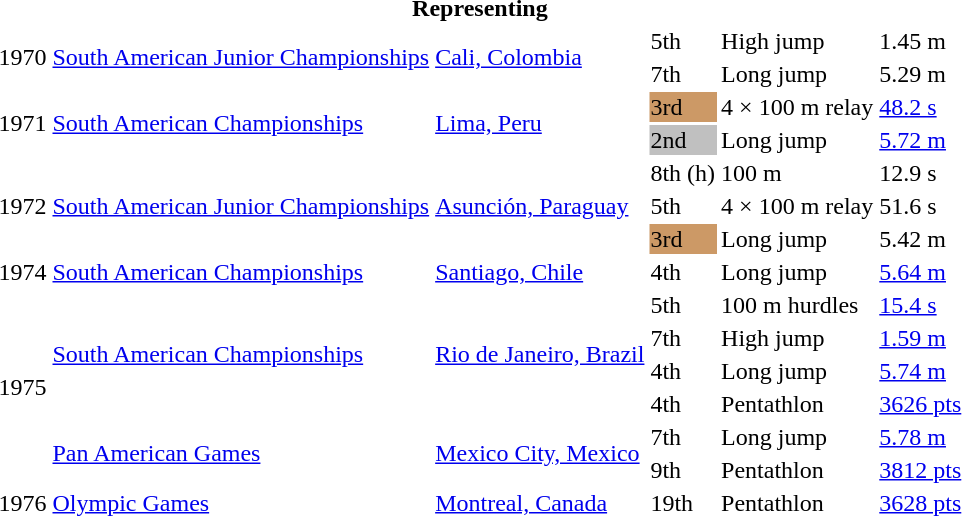<table>
<tr>
<th colspan="6">Representing </th>
</tr>
<tr>
<td rowspan=2>1970</td>
<td rowspan=2><a href='#'>South American Junior Championships</a></td>
<td rowspan=2><a href='#'>Cali, Colombia</a></td>
<td>5th</td>
<td>High jump</td>
<td>1.45 m</td>
</tr>
<tr>
<td>7th</td>
<td>Long jump</td>
<td>5.29 m</td>
</tr>
<tr>
<td rowspan=2>1971</td>
<td rowspan=2><a href='#'>South American Championships</a></td>
<td rowspan=2><a href='#'>Lima, Peru</a></td>
<td bgcolor=cc9966>3rd</td>
<td>4 × 100 m relay</td>
<td><a href='#'>48.2 s</a></td>
</tr>
<tr>
<td bgcolor=silver>2nd</td>
<td>Long jump</td>
<td><a href='#'>5.72 m</a></td>
</tr>
<tr>
<td rowspan=3>1972</td>
<td rowspan=3><a href='#'>South American Junior Championships</a></td>
<td rowspan=3><a href='#'>Asunción, Paraguay</a></td>
<td>8th (h)</td>
<td>100 m</td>
<td>12.9 s</td>
</tr>
<tr>
<td>5th</td>
<td>4 × 100 m relay</td>
<td>51.6 s</td>
</tr>
<tr>
<td bgcolor=cc9966>3rd</td>
<td>Long jump</td>
<td>5.42 m</td>
</tr>
<tr>
<td>1974</td>
<td><a href='#'>South American Championships</a></td>
<td><a href='#'>Santiago, Chile</a></td>
<td>4th</td>
<td>Long jump</td>
<td><a href='#'>5.64 m</a></td>
</tr>
<tr>
<td rowspan=6>1975</td>
<td rowspan=4><a href='#'>South American Championships</a></td>
<td rowspan=4><a href='#'>Rio de Janeiro, Brazil</a></td>
<td>5th</td>
<td>100 m hurdles</td>
<td><a href='#'>15.4 s</a></td>
</tr>
<tr>
<td>7th</td>
<td>High jump</td>
<td><a href='#'>1.59 m</a></td>
</tr>
<tr>
<td>4th</td>
<td>Long jump</td>
<td><a href='#'>5.74 m</a></td>
</tr>
<tr>
<td>4th</td>
<td>Pentathlon</td>
<td><a href='#'>3626 pts</a></td>
</tr>
<tr>
<td rowspan=2><a href='#'>Pan American Games</a></td>
<td rowspan=2><a href='#'>Mexico City, Mexico</a></td>
<td>7th</td>
<td>Long jump</td>
<td><a href='#'>5.78 m</a></td>
</tr>
<tr>
<td>9th</td>
<td>Pentathlon</td>
<td><a href='#'>3812 pts</a></td>
</tr>
<tr>
<td>1976</td>
<td><a href='#'>Olympic Games</a></td>
<td><a href='#'>Montreal, Canada</a></td>
<td>19th</td>
<td>Pentathlon</td>
<td><a href='#'>3628 pts</a></td>
</tr>
</table>
